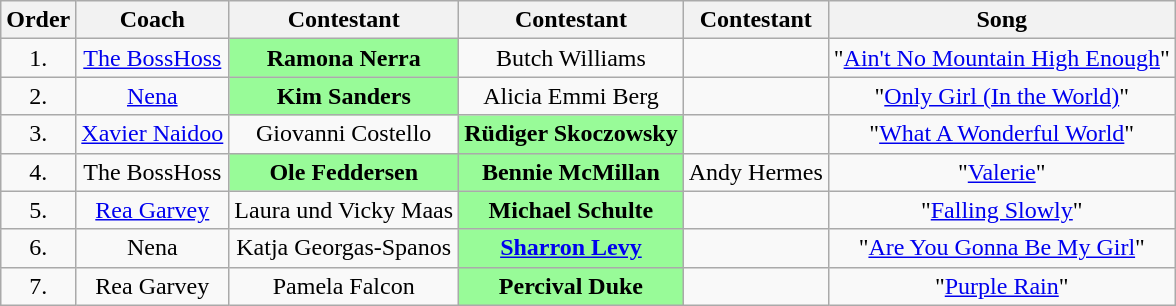<table class="wikitable sortable" style="text-align: center; width: auto;">
<tr class="hintergrundfarbe5">
<th>Order</th>
<th>Coach</th>
<th>Contestant</th>
<th>Contestant</th>
<th>Contestant</th>
<th>Song</th>
</tr>
<tr>
<td>1.</td>
<td><a href='#'>The BossHoss</a></td>
<th style="background:palegreen">Ramona Nerra</th>
<td>Butch Williams</td>
<td></td>
<td>"<a href='#'>Ain't No Mountain High Enough</a>"</td>
</tr>
<tr>
<td>2.</td>
<td><a href='#'>Nena</a></td>
<th style="background:palegreen">Kim Sanders</th>
<td>Alicia Emmi Berg</td>
<td></td>
<td>"<a href='#'>Only Girl (In the World)</a>"</td>
</tr>
<tr>
<td>3.</td>
<td><a href='#'>Xavier Naidoo</a></td>
<td>Giovanni Costello</td>
<th style="background:palegreen">Rüdiger Skoczowsky</th>
<td></td>
<td>"<a href='#'>What A Wonderful World</a>"</td>
</tr>
<tr>
<td>4.</td>
<td>The BossHoss</td>
<th style="background:palegreen">Ole Feddersen</th>
<th style="background:palegreen">Bennie McMillan</th>
<td>Andy Hermes</td>
<td>"<a href='#'>Valerie</a>"</td>
</tr>
<tr>
<td>5.</td>
<td><a href='#'>Rea Garvey</a></td>
<td>Laura und Vicky Maas</td>
<th style="background:palegreen">Michael Schulte</th>
<td></td>
<td>"<a href='#'>Falling Slowly</a>"</td>
</tr>
<tr>
<td>6.</td>
<td>Nena</td>
<td>Katja Georgas-Spanos</td>
<th style="background:palegreen"><a href='#'>Sharron Levy</a></th>
<td></td>
<td>"<a href='#'>Are You Gonna Be My Girl</a>"</td>
</tr>
<tr>
<td>7.</td>
<td>Rea Garvey</td>
<td>Pamela Falcon</td>
<th style="background:palegreen">Percival Duke</th>
<td></td>
<td>"<a href='#'>Purple Rain</a>"</td>
</tr>
</table>
